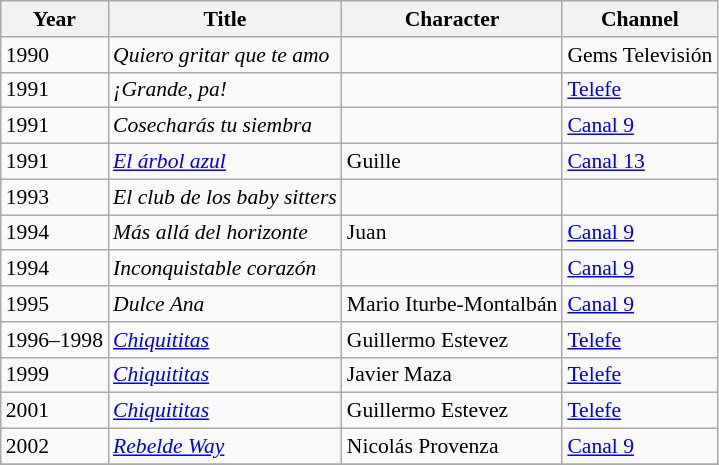<table class="wikitable" style="font-size: 90%;">
<tr>
<th>Year</th>
<th>Title</th>
<th>Character</th>
<th>Channel</th>
</tr>
<tr>
<td>1990</td>
<td><em>Quiero gritar que te amo</em></td>
<td></td>
<td>Gems Televisión</td>
</tr>
<tr>
<td>1991</td>
<td><em>¡Grande, pa!</em></td>
<td></td>
<td><a href='#'>Telefe</a></td>
</tr>
<tr>
<td>1991</td>
<td><em>Cosecharás tu siembra</em></td>
<td></td>
<td><a href='#'>Canal 9</a></td>
</tr>
<tr>
<td>1991</td>
<td><em><a href='#'>El árbol azul</a></em></td>
<td>Guille</td>
<td><a href='#'>Canal 13</a></td>
</tr>
<tr>
<td>1993</td>
<td><em>El club de los baby sitters</em></td>
<td></td>
<td></td>
</tr>
<tr>
<td>1994</td>
<td><em>Más allá del horizonte</em></td>
<td>Juan</td>
<td><a href='#'>Canal 9</a></td>
</tr>
<tr>
<td>1994</td>
<td><em>Inconquistable corazón</em></td>
<td></td>
<td><a href='#'>Canal 9</a></td>
</tr>
<tr>
<td>1995</td>
<td><em>Dulce Ana</em></td>
<td>Mario Iturbe-Montalbán</td>
<td><a href='#'>Canal 9</a></td>
</tr>
<tr>
<td>1996–1998</td>
<td><em><a href='#'>Chiquititas</a></em></td>
<td>Guillermo Estevez</td>
<td><a href='#'>Telefe</a></td>
</tr>
<tr>
<td>1999</td>
<td><em><a href='#'>Chiquititas</a></em></td>
<td>Javier Maza</td>
<td><a href='#'>Telefe</a></td>
</tr>
<tr>
<td>2001</td>
<td><em><a href='#'>Chiquititas</a></em></td>
<td>Guillermo Estevez</td>
<td><a href='#'>Telefe</a></td>
</tr>
<tr>
<td>2002</td>
<td><em><a href='#'>Rebelde Way</a></em></td>
<td>Nicolás Provenza</td>
<td><a href='#'>Canal 9</a></td>
</tr>
<tr>
</tr>
</table>
